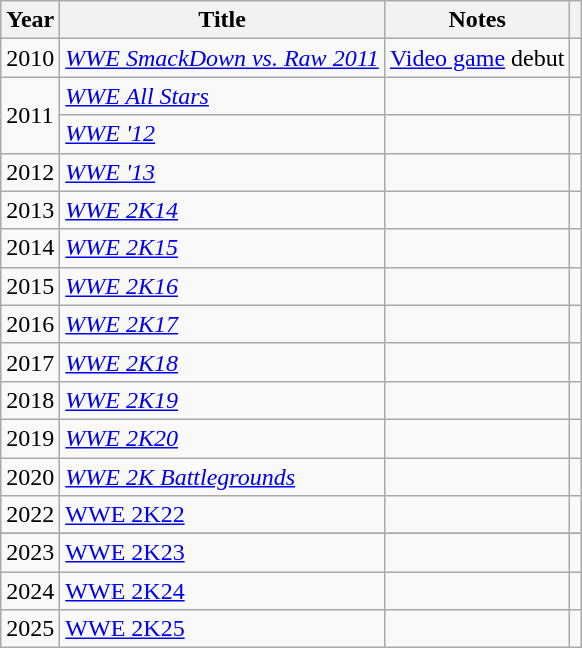<table class="wikitable sortable plainrowheaders">
<tr>
<th scope="col">Year</th>
<th scope="col">Title</th>
<th scope="col" class="unsortable">Notes</th>
<th scope="col" class="unsortable"></th>
</tr>
<tr>
<td>2010</td>
<td><em><a href='#'>WWE SmackDown vs. Raw 2011</a></em></td>
<td><a href='#'>Video game</a> debut</td>
<td></td>
</tr>
<tr>
<td rowspan="2">2011</td>
<td><em><a href='#'>WWE All Stars</a></em></td>
<td></td>
<td></td>
</tr>
<tr>
<td><em><a href='#'>WWE '12</a></em></td>
<td></td>
<td></td>
</tr>
<tr>
<td>2012</td>
<td><em><a href='#'>WWE '13</a></em></td>
<td></td>
<td></td>
</tr>
<tr>
<td>2013</td>
<td><em><a href='#'>WWE 2K14</a></em></td>
<td></td>
<td></td>
</tr>
<tr>
<td>2014</td>
<td><em><a href='#'>WWE 2K15</a></em></td>
<td></td>
<td></td>
</tr>
<tr>
<td>2015</td>
<td><em><a href='#'>WWE 2K16</a></em></td>
<td></td>
<td></td>
</tr>
<tr>
<td>2016</td>
<td><em><a href='#'>WWE 2K17</a></em></td>
<td></td>
<td></td>
</tr>
<tr>
<td>2017</td>
<td><em><a href='#'>WWE 2K18</a></em></td>
<td></td>
<td></td>
</tr>
<tr>
<td>2018</td>
<td><em><a href='#'>WWE 2K19</a></em></td>
<td></td>
<td></td>
</tr>
<tr>
<td>2019</td>
<td><em><a href='#'>WWE 2K20</a></em></td>
<td></td>
<td></td>
</tr>
<tr>
<td>2020</td>
<td><em><a href='#'>WWE 2K Battlegrounds</a></em></td>
<td></td>
<td><em></td>
</tr>
<tr>
<td>2022</td>
<td></em><a href='#'>WWE 2K22</a><em></td>
<td></td>
<td></td>
</tr>
<tr>
</tr>
<tr>
<td>2023</td>
<td></em><a href='#'>WWE 2K23</a><em></td>
<td></td>
<td></td>
</tr>
<tr>
<td>2024</td>
<td></em><a href='#'>WWE 2K24</a><em></td>
<td></td>
<td></td>
</tr>
<tr>
<td>2025</td>
<td><a href='#'></em>WWE 2K25<em></a></td>
<td></td>
<td></td>
</tr>
</table>
